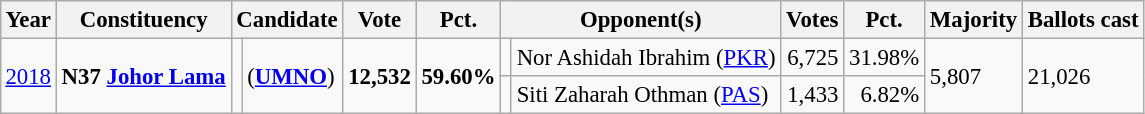<table class="wikitable" style="margin:0.5em ; font-size:95%">
<tr>
<th>Year</th>
<th>Constituency</th>
<th colspan="2">Candidate</th>
<th>Vote</th>
<th>Pct.</th>
<th colspan="2">Opponent(s)</th>
<th>Votes</th>
<th>Pct.</th>
<th>Majority</th>
<th>Ballots cast</th>
</tr>
<tr>
<td rowspan="2"><a href='#'>2018</a></td>
<td rowspan="2"><strong>N37 <a href='#'>Johor Lama</a></strong></td>
<td rowspan="2" ></td>
<td rowspan="2"> (<strong><a href='#'>UMNO</a></strong>)</td>
<td rowspan="2" align="right"><strong>12,532</strong></td>
<td rowspan="2"><strong>59.60%</strong></td>
<td></td>
<td>Nor Ashidah Ibrahim (<a href='#'>PKR</a>)</td>
<td align="right">6,725</td>
<td>31.98%</td>
<td rowspan="2">5,807</td>
<td rowspan="2">21,026</td>
</tr>
<tr>
<td></td>
<td>Siti Zaharah Othman (<a href='#'>PAS</a>)</td>
<td align="right">1,433</td>
<td align=right>6.82%</td>
</tr>
</table>
